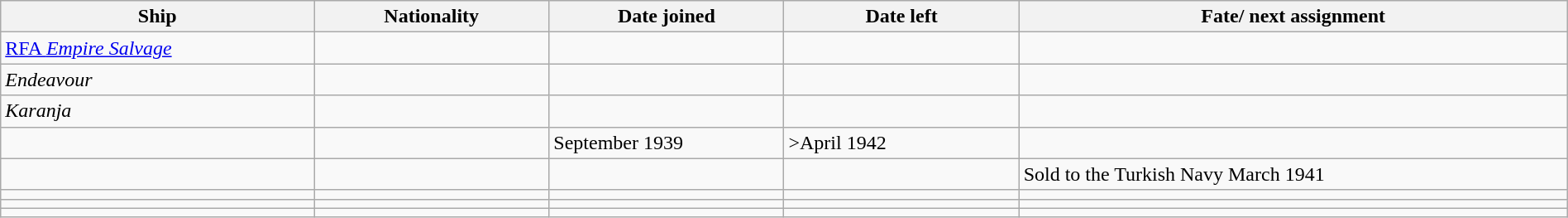<table class="wikitable" width="100%">
<tr>
<th width="20%">Ship</th>
<th width="15%">Nationality</th>
<th width="15%">Date joined</th>
<th width="15%">Date left</th>
<th width="35%">Fate/ next assignment</th>
</tr>
<tr>
<td><a href='#'>RFA <em>Empire Salvage</em></a></td>
<td></td>
<td></td>
<td></td>
<td></td>
</tr>
<tr>
<td><em>Endeavour</em></td>
<td></td>
<td></td>
<td></td>
<td></td>
</tr>
<tr>
<td><em>Karanja</em></td>
<td></td>
<td></td>
<td></td>
<td></td>
</tr>
<tr>
<td></td>
<td></td>
<td>September 1939</td>
<td>>April 1942</td>
<td></td>
</tr>
<tr>
<td></td>
<td></td>
<td><September 1939</td>
<td></td>
<td>Sold to the Turkish Navy March 1941</td>
</tr>
<tr>
<td></td>
<td></td>
<td><September 1939</td>
<td></td>
<td></td>
</tr>
<tr>
<td></td>
<td></td>
<td></td>
<td></td>
<td></td>
</tr>
<tr>
<td></td>
<td></td>
<td><September 1939</td>
<td></td>
<td></td>
</tr>
</table>
